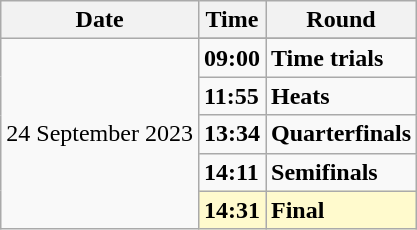<table class="wikitable">
<tr>
<th>Date</th>
<th>Time</th>
<th>Round</th>
</tr>
<tr>
<td rowspan=6>24 September 2023</td>
</tr>
<tr>
<td><strong>09:00</strong></td>
<td><strong>Time trials</strong></td>
</tr>
<tr>
<td><strong>11:55</strong></td>
<td><strong>Heats</strong></td>
</tr>
<tr>
<td><strong>13:34</strong></td>
<td><strong>Quarterfinals</strong></td>
</tr>
<tr>
<td><strong>14:11</strong></td>
<td><strong>Semifinals</strong></td>
</tr>
<tr style=background:lemonchiffon>
<td><strong>14:31</strong></td>
<td><strong>Final</strong></td>
</tr>
</table>
